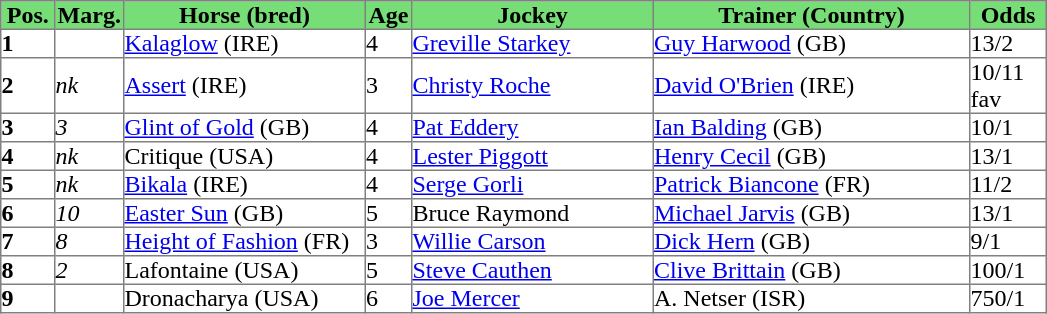<table class = "sortable" | border="1" cellpadding="0" style="border-collapse: collapse;">
<tr style="background:#7d7; text-align:center;">
<th style="width:35px;"><strong>Pos.</strong></th>
<th style="width:45px;"><strong>Marg.</strong></th>
<th style="width:160px;"><strong>Horse (bred)</strong></th>
<th style="width:30px;"><strong>Age</strong></th>
<th style="width:160px;"><strong>Jockey</strong></th>
<th style="width:210px;"><strong>Trainer (Country)</strong></th>
<th style="width:50px;"><strong>Odds</strong></th>
</tr>
<tr>
<td><strong>1</strong></td>
<td></td>
<td><a href='#'>Kalaglow</a> (IRE)</td>
<td>4</td>
<td><a href='#'>Greville Starkey</a></td>
<td><a href='#'>Guy Harwood</a> (GB)</td>
<td>13/2</td>
</tr>
<tr>
<td><strong>2</strong></td>
<td><em>nk</em></td>
<td><a href='#'>Assert</a> (IRE)</td>
<td>3</td>
<td><a href='#'>Christy Roche</a></td>
<td><a href='#'>David O'Brien</a> (IRE)</td>
<td>10/11 fav</td>
</tr>
<tr>
<td><strong>3</strong></td>
<td><em>3</em></td>
<td><a href='#'>Glint of Gold</a> (GB)</td>
<td>4</td>
<td><a href='#'>Pat Eddery</a></td>
<td><a href='#'>Ian Balding</a> (GB)</td>
<td>10/1</td>
</tr>
<tr>
<td><strong>4</strong></td>
<td><em>nk</em></td>
<td>Critique (USA)</td>
<td>4</td>
<td><a href='#'>Lester Piggott</a></td>
<td><a href='#'>Henry Cecil</a> (GB)</td>
<td>13/1</td>
</tr>
<tr>
<td><strong>5</strong></td>
<td><em>nk</em></td>
<td><a href='#'>Bikala</a> (IRE)</td>
<td>4</td>
<td><a href='#'>Serge Gorli</a></td>
<td><a href='#'>Patrick Biancone</a> (FR)</td>
<td>11/2</td>
</tr>
<tr>
<td><strong>6</strong></td>
<td><em>10</em></td>
<td><a href='#'>Easter Sun</a> (GB)</td>
<td>5</td>
<td>Bruce Raymond</td>
<td><a href='#'>Michael Jarvis</a> (GB)</td>
<td>13/1</td>
</tr>
<tr>
<td><strong>7</strong></td>
<td><em>8</em></td>
<td><a href='#'>Height of Fashion</a> (FR)</td>
<td>3</td>
<td><a href='#'>Willie Carson</a></td>
<td><a href='#'>Dick Hern</a> (GB)</td>
<td>9/1</td>
</tr>
<tr>
<td><strong>8</strong></td>
<td><em>2</em></td>
<td>Lafontaine (USA)</td>
<td>5</td>
<td><a href='#'>Steve Cauthen</a></td>
<td><a href='#'>Clive Brittain</a> (GB)</td>
<td>100/1</td>
</tr>
<tr>
<td><strong>9</strong></td>
<td></td>
<td>Dronacharya (USA)</td>
<td>6</td>
<td><a href='#'>Joe Mercer</a></td>
<td>A. Netser (ISR)</td>
<td>750/1</td>
</tr>
</table>
